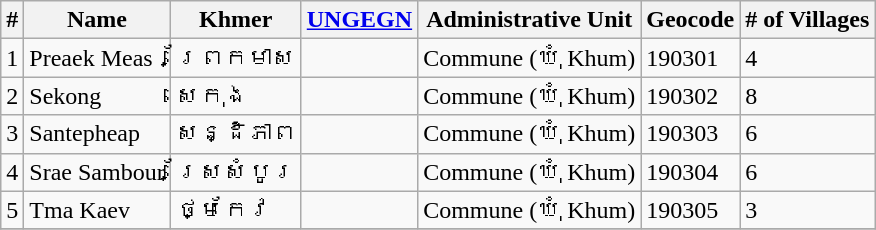<table class="wikitable sortable">
<tr>
<th>#</th>
<th>Name</th>
<th>Khmer</th>
<th><a href='#'>UNGEGN</a></th>
<th>Administrative Unit</th>
<th>Geocode</th>
<th># of Villages</th>
</tr>
<tr>
<td>1</td>
<td>Preaek Meas</td>
<td>ព្រែកមាស</td>
<td></td>
<td>Commune (ឃុំ Khum)</td>
<td>190301</td>
<td>4</td>
</tr>
<tr>
<td>2</td>
<td>Sekong</td>
<td>សេកុង</td>
<td></td>
<td>Commune (ឃុំ Khum)</td>
<td>190302</td>
<td>8</td>
</tr>
<tr>
<td>3</td>
<td>Santepheap</td>
<td>សន្ដិភាព</td>
<td></td>
<td>Commune (ឃុំ Khum)</td>
<td>190303</td>
<td>6</td>
</tr>
<tr>
<td>4</td>
<td>Srae Sambour</td>
<td>ស្រែសំបូរ</td>
<td></td>
<td>Commune (ឃុំ Khum)</td>
<td>190304</td>
<td>6</td>
</tr>
<tr>
<td>5</td>
<td>Tma Kaev</td>
<td>ថ្មកែវ</td>
<td></td>
<td>Commune (ឃុំ Khum)</td>
<td>190305</td>
<td>3</td>
</tr>
<tr>
</tr>
</table>
